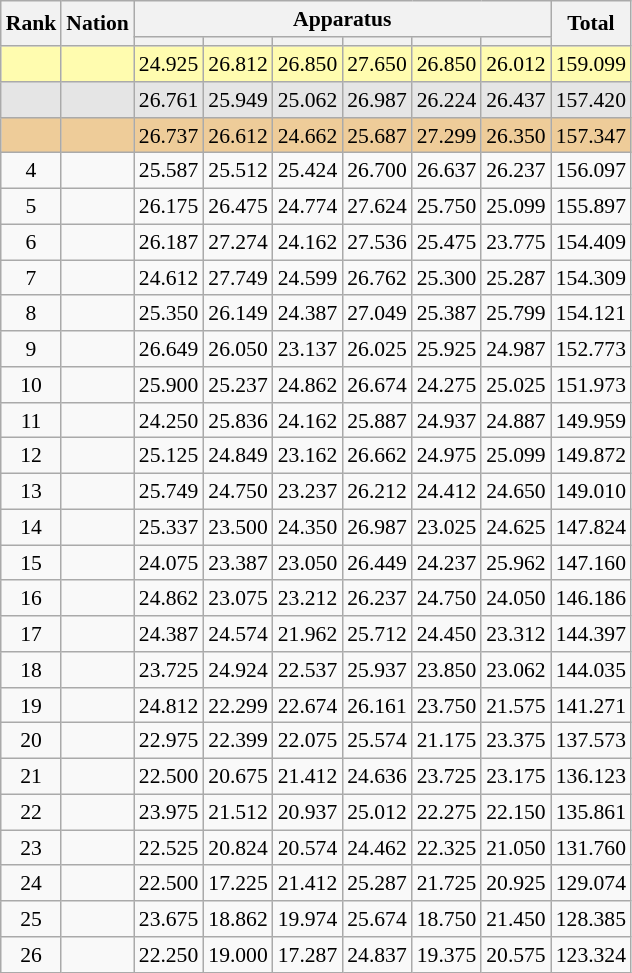<table class="wikitable" style="font-size:90%">
<tr>
<th rowspan=2>Rank</th>
<th rowspan=2>Nation</th>
<th colspan =6>Apparatus</th>
<th rowspan=2>Total</th>
</tr>
<tr style="font-size:95%">
<th></th>
<th></th>
<th></th>
<th></th>
<th></th>
<th></th>
</tr>
<tr align=center bgcolor=fffcaf>
<td></td>
<td align=left></td>
<td>24.925</td>
<td>26.812</td>
<td>26.850</td>
<td>27.650</td>
<td>26.850</td>
<td>26.012</td>
<td>159.099</td>
</tr>
<tr align=center bgcolor=e5e5e5>
<td></td>
<td align=left></td>
<td>26.761</td>
<td>25.949</td>
<td>25.062</td>
<td>26.987</td>
<td>26.224</td>
<td>26.437</td>
<td>157.420</td>
</tr>
<tr align=center bgcolor=eecc99>
<td></td>
<td align=left></td>
<td>26.737</td>
<td>26.612</td>
<td>24.662</td>
<td>25.687</td>
<td>27.299</td>
<td>26.350</td>
<td>157.347</td>
</tr>
<tr align=center>
<td>4</td>
<td align=left></td>
<td>25.587</td>
<td>25.512</td>
<td>25.424</td>
<td>26.700</td>
<td>26.637</td>
<td>26.237</td>
<td>156.097</td>
</tr>
<tr align=center>
<td>5</td>
<td align=left></td>
<td>26.175</td>
<td>26.475</td>
<td>24.774</td>
<td>27.624</td>
<td>25.750</td>
<td>25.099</td>
<td>155.897</td>
</tr>
<tr align=center>
<td>6</td>
<td align=left></td>
<td>26.187</td>
<td>27.274</td>
<td>24.162</td>
<td>27.536</td>
<td>25.475</td>
<td>23.775</td>
<td>154.409</td>
</tr>
<tr align=center>
<td>7</td>
<td align=left></td>
<td>24.612</td>
<td>27.749</td>
<td>24.599</td>
<td>26.762</td>
<td>25.300</td>
<td>25.287</td>
<td>154.309</td>
</tr>
<tr align=center>
<td>8</td>
<td align=left></td>
<td>25.350</td>
<td>26.149</td>
<td>24.387</td>
<td>27.049</td>
<td>25.387</td>
<td>25.799</td>
<td>154.121</td>
</tr>
<tr align=center>
<td>9</td>
<td align=left></td>
<td>26.649</td>
<td>26.050</td>
<td>23.137</td>
<td>26.025</td>
<td>25.925</td>
<td>24.987</td>
<td>152.773</td>
</tr>
<tr align=center>
<td>10</td>
<td align=left></td>
<td>25.900</td>
<td>25.237</td>
<td>24.862</td>
<td>26.674</td>
<td>24.275</td>
<td>25.025</td>
<td>151.973</td>
</tr>
<tr align=center>
<td>11</td>
<td align=left></td>
<td>24.250</td>
<td>25.836</td>
<td>24.162</td>
<td>25.887</td>
<td>24.937</td>
<td>24.887</td>
<td>149.959</td>
</tr>
<tr align=center>
<td>12</td>
<td align=left></td>
<td>25.125</td>
<td>24.849</td>
<td>23.162</td>
<td>26.662</td>
<td>24.975</td>
<td>25.099</td>
<td>149.872</td>
</tr>
<tr align=center>
<td>13</td>
<td align=left></td>
<td>25.749</td>
<td>24.750</td>
<td>23.237</td>
<td>26.212</td>
<td>24.412</td>
<td>24.650</td>
<td>149.010</td>
</tr>
<tr align=center>
<td>14</td>
<td align=left></td>
<td>25.337</td>
<td>23.500</td>
<td>24.350</td>
<td>26.987</td>
<td>23.025</td>
<td>24.625</td>
<td>147.824</td>
</tr>
<tr align=center>
<td>15</td>
<td align=left></td>
<td>24.075</td>
<td>23.387</td>
<td>23.050</td>
<td>26.449</td>
<td>24.237</td>
<td>25.962</td>
<td>147.160</td>
</tr>
<tr align=center>
<td>16</td>
<td align=left></td>
<td>24.862</td>
<td>23.075</td>
<td>23.212</td>
<td>26.237</td>
<td>24.750</td>
<td>24.050</td>
<td>146.186</td>
</tr>
<tr align=center>
<td>17</td>
<td align=left></td>
<td>24.387</td>
<td>24.574</td>
<td>21.962</td>
<td>25.712</td>
<td>24.450</td>
<td>23.312</td>
<td>144.397</td>
</tr>
<tr align=center>
<td>18</td>
<td align=left></td>
<td>23.725</td>
<td>24.924</td>
<td>22.537</td>
<td>25.937</td>
<td>23.850</td>
<td>23.062</td>
<td>144.035</td>
</tr>
<tr align=center>
<td>19</td>
<td align=left></td>
<td>24.812</td>
<td>22.299</td>
<td>22.674</td>
<td>26.161</td>
<td>23.750</td>
<td>21.575</td>
<td>141.271</td>
</tr>
<tr align=center>
<td>20</td>
<td align=left></td>
<td>22.975</td>
<td>22.399</td>
<td>22.075</td>
<td>25.574</td>
<td>21.175</td>
<td>23.375</td>
<td>137.573</td>
</tr>
<tr align=center>
<td>21</td>
<td align=left></td>
<td>22.500</td>
<td>20.675</td>
<td>21.412</td>
<td>24.636</td>
<td>23.725</td>
<td>23.175</td>
<td>136.123</td>
</tr>
<tr align=center>
<td>22</td>
<td align=left></td>
<td>23.975</td>
<td>21.512</td>
<td>20.937</td>
<td>25.012</td>
<td>22.275</td>
<td>22.150</td>
<td>135.861</td>
</tr>
<tr align=center>
<td>23</td>
<td align=left></td>
<td>22.525</td>
<td>20.824</td>
<td>20.574</td>
<td>24.462</td>
<td>22.325</td>
<td>21.050</td>
<td>131.760</td>
</tr>
<tr align=center>
<td>24</td>
<td align=left></td>
<td>22.500</td>
<td>17.225</td>
<td>21.412</td>
<td>25.287</td>
<td>21.725</td>
<td>20.925</td>
<td>129.074</td>
</tr>
<tr align=center>
<td>25</td>
<td align=left></td>
<td>23.675</td>
<td>18.862</td>
<td>19.974</td>
<td>25.674</td>
<td>18.750</td>
<td>21.450</td>
<td>128.385</td>
</tr>
<tr align=center>
<td>26</td>
<td align=left></td>
<td>22.250</td>
<td>19.000</td>
<td>17.287</td>
<td>24.837</td>
<td>19.375</td>
<td>20.575</td>
<td>123.324</td>
</tr>
</table>
